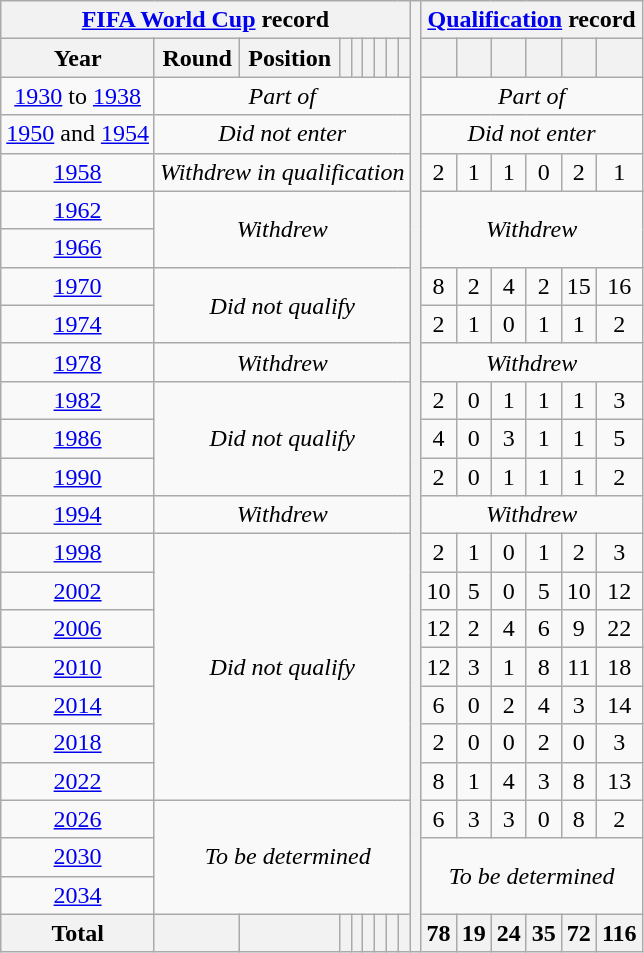<table class="wikitable" style="text-align: center;">
<tr>
<th colspan=9><a href='#'>FIFA World Cup</a> record</th>
<th rowspan=37></th>
<th colspan=9><a href='#'>Qualification</a> record</th>
</tr>
<tr>
<th>Year</th>
<th>Round</th>
<th>Position</th>
<th></th>
<th></th>
<th></th>
<th></th>
<th></th>
<th></th>
<th></th>
<th></th>
<th></th>
<th></th>
<th></th>
<th></th>
</tr>
<tr>
<td><a href='#'>1930</a> to <a href='#'>1938</a></td>
<td colspan=8><em>Part of </em></td>
<td colspan=6><em>Part of </em></td>
</tr>
<tr>
<td><a href='#'>1950</a> and <a href='#'>1954</a></td>
<td colspan=8><em>Did not enter</em></td>
<td colspan=6><em>Did not enter</em></td>
</tr>
<tr>
<td> <a href='#'>1958</a></td>
<td colspan=8><em>Withdrew in qualification</em></td>
<td>2</td>
<td>1</td>
<td>1</td>
<td>0</td>
<td>2</td>
<td>1</td>
</tr>
<tr>
<td> <a href='#'>1962</a></td>
<td rowspan=2 colspan=8><em>Withdrew</em></td>
<td rowspan=2 colspan=6><em>Withdrew</em></td>
</tr>
<tr>
<td> <a href='#'>1966</a></td>
</tr>
<tr>
<td> <a href='#'>1970</a></td>
<td rowspan=2 colspan=8><em>Did not qualify</em></td>
<td>8</td>
<td>2</td>
<td>4</td>
<td>2</td>
<td>15</td>
<td>16</td>
</tr>
<tr>
<td> <a href='#'>1974</a></td>
<td>2</td>
<td>1</td>
<td>0</td>
<td>1</td>
<td>1</td>
<td>2</td>
</tr>
<tr>
<td> <a href='#'>1978</a></td>
<td colspan=8><em>Withdrew</em></td>
<td colspan=6><em>Withdrew</em></td>
</tr>
<tr>
<td> <a href='#'>1982</a></td>
<td rowspan=3 colspan=8><em>Did not qualify</em></td>
<td>2</td>
<td>0</td>
<td>1</td>
<td>1</td>
<td>1</td>
<td>3</td>
</tr>
<tr>
<td> <a href='#'>1986</a></td>
<td>4</td>
<td>0</td>
<td>3</td>
<td>1</td>
<td>1</td>
<td>5</td>
</tr>
<tr>
<td> <a href='#'>1990</a></td>
<td>2</td>
<td>0</td>
<td>1</td>
<td>1</td>
<td>1</td>
<td>2</td>
</tr>
<tr>
<td> <a href='#'>1994</a></td>
<td colspan=8><em>Withdrew</em></td>
<td colspan=6><em>Withdrew</em></td>
</tr>
<tr>
<td> <a href='#'>1998</a></td>
<td rowspan=7 colspan=8><em>Did not qualify</em></td>
<td>2</td>
<td>1</td>
<td>0</td>
<td>1</td>
<td>2</td>
<td>3</td>
</tr>
<tr>
<td>  <a href='#'>2002</a></td>
<td>10</td>
<td>5</td>
<td>0</td>
<td>5</td>
<td>10</td>
<td>12</td>
</tr>
<tr>
<td> <a href='#'>2006</a></td>
<td>12</td>
<td>2</td>
<td>4</td>
<td>6</td>
<td>9</td>
<td>22</td>
</tr>
<tr>
<td> <a href='#'>2010</a></td>
<td>12</td>
<td>3</td>
<td>1</td>
<td>8</td>
<td>11</td>
<td>18</td>
</tr>
<tr>
<td> <a href='#'>2014</a></td>
<td>6</td>
<td>0</td>
<td>2</td>
<td>4</td>
<td>3</td>
<td>14</td>
</tr>
<tr>
<td> <a href='#'>2018</a></td>
<td>2</td>
<td>0</td>
<td>0</td>
<td>2</td>
<td>0</td>
<td>3</td>
</tr>
<tr>
<td> <a href='#'>2022</a></td>
<td>8</td>
<td>1</td>
<td>4</td>
<td>3</td>
<td>8</td>
<td>13</td>
</tr>
<tr>
<td>   <a href='#'>2026</a></td>
<td rowspan=3 colspan=9><em>To be determined</em></td>
<td>6</td>
<td>3</td>
<td>3</td>
<td>0</td>
<td>8</td>
<td>2</td>
</tr>
<tr>
<td>   <a href='#'>2030</a></td>
<td rowspan=2 colspan=9><em>To be determined</em></td>
</tr>
<tr>
<td> <a href='#'>2034</a></td>
</tr>
<tr>
<th>Total</th>
<th></th>
<th></th>
<th></th>
<th></th>
<th></th>
<th></th>
<th></th>
<th></th>
<th>78</th>
<th>19</th>
<th>24</th>
<th>35</th>
<th>72</th>
<th>116</th>
</tr>
</table>
